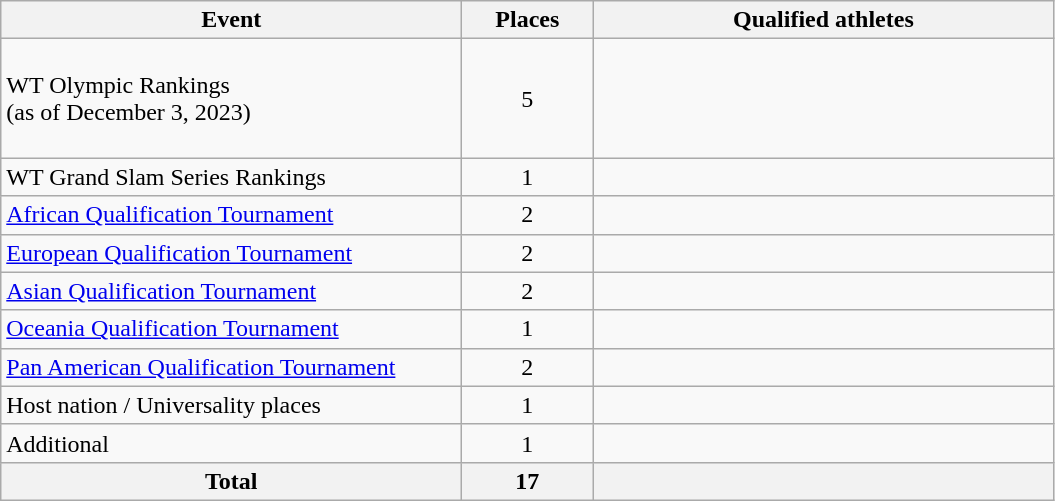<table class="wikitable">
<tr>
<th width=300>Event</th>
<th width=80>Places</th>
<th width=300>Qualified athletes</th>
</tr>
<tr>
<td>WT Olympic Rankings<br>(as of December 3, 2023)</td>
<td align=center>5</td>
<td><br><br><br><br></td>
</tr>
<tr>
<td>WT Grand Slam Series Rankings</td>
<td align=center>1</td>
<td></td>
</tr>
<tr>
<td><a href='#'>African Qualification Tournament</a></td>
<td align=center>2</td>
<td><br></td>
</tr>
<tr>
<td><a href='#'>European Qualification Tournament</a></td>
<td align=center>2</td>
<td><br></td>
</tr>
<tr>
<td><a href='#'>Asian Qualification Tournament</a></td>
<td align="center">2</td>
<td><br></td>
</tr>
<tr>
<td><a href='#'>Oceania Qualification Tournament</a></td>
<td align=center>1</td>
<td></td>
</tr>
<tr>
<td><a href='#'>Pan American Qualification Tournament</a></td>
<td align=center>2</td>
<td><br></td>
</tr>
<tr>
<td>Host nation / Universality places</td>
<td align="center">1</td>
<td></td>
</tr>
<tr>
<td>Additional</td>
<td align="center">1</td>
<td></td>
</tr>
<tr>
<th>Total</th>
<th>17</th>
<th></th>
</tr>
</table>
